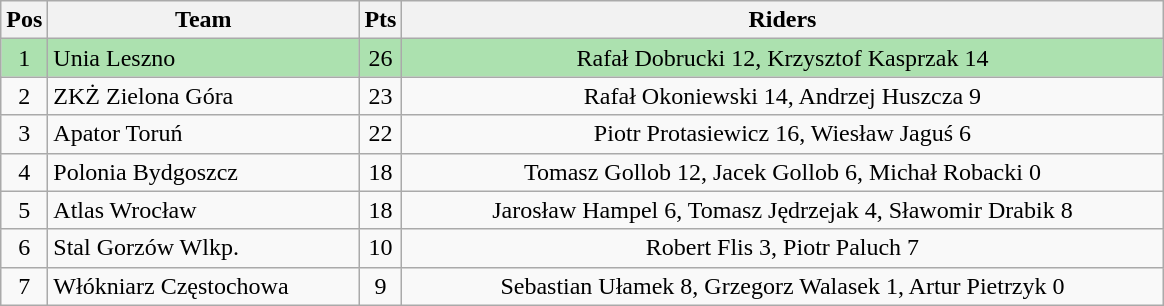<table class="wikitable" style="font-size: 100%">
<tr>
<th width=20>Pos</th>
<th width=200>Team</th>
<th width=20>Pts</th>
<th width=500>Riders</th>
</tr>
<tr align=center style="background:#ACE1AF;">
<td>1</td>
<td align="left">Unia Leszno</td>
<td>26</td>
<td>Rafał Dobrucki 12, Krzysztof Kasprzak 14</td>
</tr>
<tr align=center>
<td>2</td>
<td align="left">ZKŻ Zielona Góra</td>
<td>23</td>
<td>Rafał Okoniewski 14, Andrzej Huszcza 9</td>
</tr>
<tr align=center>
<td>3</td>
<td align="left">Apator Toruń</td>
<td>22</td>
<td>Piotr Protasiewicz 16, Wiesław Jaguś 6</td>
</tr>
<tr align=center>
<td>4</td>
<td align="left">Polonia Bydgoszcz</td>
<td>18</td>
<td>Tomasz Gollob 12, Jacek Gollob 6, Michał Robacki 0</td>
</tr>
<tr align=center>
<td>5</td>
<td align="left">Atlas Wrocław</td>
<td>18</td>
<td>Jarosław Hampel 6, Tomasz Jędrzejak 4, Sławomir Drabik 8</td>
</tr>
<tr align=center>
<td>6</td>
<td align="left">Stal Gorzów Wlkp.</td>
<td>10</td>
<td>Robert Flis 3, Piotr Paluch 7</td>
</tr>
<tr align=center>
<td>7</td>
<td align="left">Włókniarz Częstochowa</td>
<td>9</td>
<td>Sebastian Ułamek 8, Grzegorz Walasek 1, Artur Pietrzyk 0</td>
</tr>
</table>
